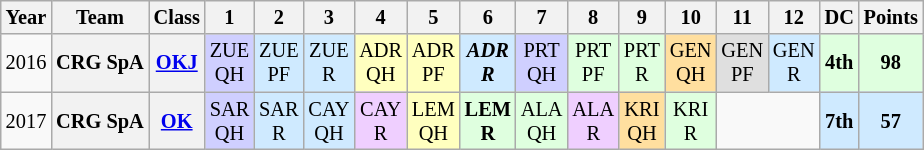<table class="wikitable" style="text-align:center; font-size:85%">
<tr>
<th>Year</th>
<th>Team</th>
<th>Class</th>
<th>1</th>
<th>2</th>
<th>3</th>
<th>4</th>
<th>5</th>
<th>6</th>
<th>7</th>
<th>8</th>
<th>9</th>
<th>10</th>
<th>11</th>
<th>12</th>
<th>DC</th>
<th>Points</th>
</tr>
<tr>
<td>2016</td>
<th nowrap>CRG SpA</th>
<th><a href='#'>OKJ</a></th>
<td style="background:#CFCFFF;">ZUE<br>QH<br></td>
<td style="background:#CFEAFF;">ZUE<br>PF<br></td>
<td style="background:#CFEAFF;">ZUE<br>R<br></td>
<td style="background:#FFFFBF;">ADR<br>QH<br></td>
<td style="background:#FFFFBF;">ADR<br>PF<br></td>
<td style="background:#CFEAFF;"><strong><em>ADR<br>R</em></strong><br></td>
<td style="background:#CFCFFF;">PRT<br>QH<br></td>
<td style="background:#DFFFDF;">PRT<br>PF<br></td>
<td style="background:#DFFFDF;">PRT<br>R<br></td>
<td style="background:#FFDF9F;">GEN<br>QH<br></td>
<td style="background:#DFDFDF;">GEN<br>PF<br></td>
<td style="background:#CFEAFF;">GEN<br>R<br></td>
<th style="background:#DFFFDF;">4th</th>
<th style="background:#DFFFDF;">98</th>
</tr>
<tr>
<td>2017</td>
<th>CRG SpA</th>
<th><a href='#'>OK</a></th>
<td style="background:#CFCFFF;">SAR<br>QH<br></td>
<td style="background:#CFEAFF;">SAR<br>R<br></td>
<td style="background:#CFEAFF;">CAY<br>QH<br></td>
<td style="background:#EFCFFF;">CAY<br>R<br></td>
<td style="background:#FFFFBF;">LEM<br>QH<br></td>
<td style="background:#DFFFDF;"><strong>LEM<br>R</strong><br></td>
<td style="background:#DFFFDF;">ALA<br>QH<br></td>
<td style="background:#EFCFFF;">ALA<br>R<br></td>
<td style="background:#FFDF9F;">KRI<br>QH<br></td>
<td style="background:#DFFFDF;">KRI<br>R<br></td>
<td colspan=2></td>
<th style="background:#CFEAFF;">7th</th>
<th style="background:#CFEAFF;">57</th>
</tr>
</table>
